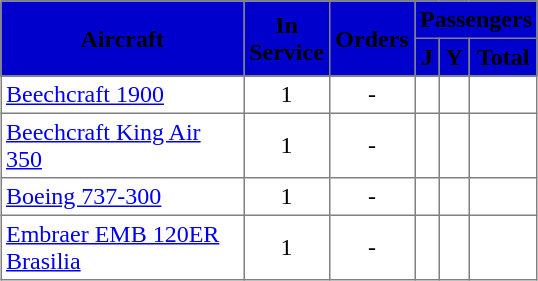<table class="toccolours" border="1" cellpadding="3" style="margin:1em auto; border-collapse:collapse">
<tr style="background:mediumblue;">
<th rowspan="2" style="width:155px;"><span>Aircraft</span></th>
<th rowspan="2" style="width:50px;"><span>In Service</span></th>
<th rowspan="2" style="width:50px;"><span>Orders</span></th>
<th colspan="3"><span>Passengers</span></th>
</tr>
<tr style="background:mediumblue;">
<th><abbr><span>J</span></abbr></th>
<th><abbr><span>Y</span></abbr></th>
<th><span>Total</span></th>
</tr>
<tr>
<td><a href='#'>Beechcraft 1900</a></td>
<td style="text-align:center;">1</td>
<td style="text-align:center;">-</td>
<td></td>
<td></td>
<td></td>
</tr>
<tr>
<td><a href='#'>Beechcraft King Air 350</a></td>
<td style="text-align:center;">1</td>
<td style="text-align:center;">-</td>
<td></td>
<td></td>
<td></td>
</tr>
<tr>
<td><a href='#'>Boeing 737-300</a></td>
<td style="text-align:center;">1</td>
<td style="text-align:center;">-</td>
<td></td>
<td></td>
<td></td>
</tr>
<tr>
<td><a href='#'>Embraer EMB 120ER Brasilia</a></td>
<td style="text-align:center;">1</td>
<td style="text-align:center;">-</td>
<td></td>
<td></td>
<td></td>
</tr>
</table>
